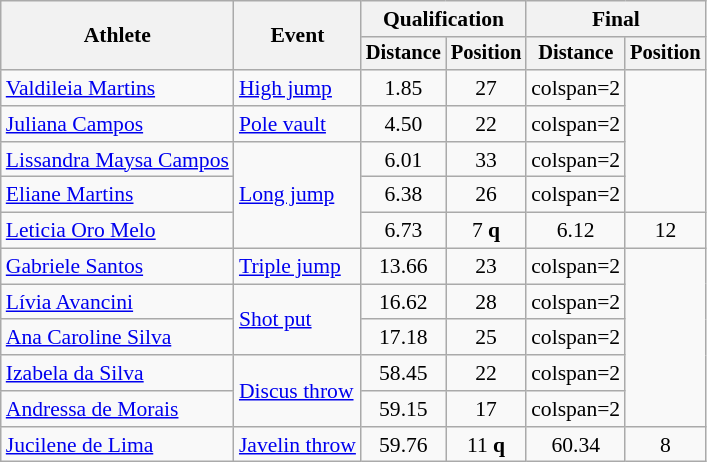<table class=wikitable style=font-size:90%>
<tr>
<th rowspan=2>Athlete</th>
<th rowspan=2>Event</th>
<th colspan=2>Qualification</th>
<th colspan=2>Final</th>
</tr>
<tr style=font-size:95%>
<th>Distance</th>
<th>Position</th>
<th>Distance</th>
<th>Position</th>
</tr>
<tr align=center>
<td align=left><a href='#'>Valdileia Martins</a></td>
<td align=left><a href='#'>High jump</a></td>
<td>1.85</td>
<td>27</td>
<td>colspan=2 </td>
</tr>
<tr align=center>
<td align=left><a href='#'>Juliana Campos</a></td>
<td align=left><a href='#'>Pole vault</a></td>
<td>4.50</td>
<td>22</td>
<td>colspan=2 </td>
</tr>
<tr align=center>
<td align=left><a href='#'>Lissandra Maysa Campos</a></td>
<td align=left rowspan=3><a href='#'>Long jump</a></td>
<td>6.01</td>
<td>33</td>
<td>colspan=2 </td>
</tr>
<tr align=center>
<td align=left><a href='#'>Eliane Martins</a></td>
<td>6.38</td>
<td>26</td>
<td>colspan=2 </td>
</tr>
<tr align=center>
<td align=left><a href='#'>Leticia Oro Melo</a></td>
<td>6.73 </td>
<td>7 <strong>q</strong></td>
<td>6.12</td>
<td>12</td>
</tr>
<tr align=center>
<td align=left><a href='#'>Gabriele Santos</a></td>
<td align=left><a href='#'>Triple jump</a></td>
<td>13.66</td>
<td>23</td>
<td>colspan=2 </td>
</tr>
<tr align=center>
<td align=left><a href='#'>Lívia Avancini</a></td>
<td align=left rowspan=2><a href='#'>Shot put</a></td>
<td>16.62</td>
<td>28</td>
<td>colspan=2 </td>
</tr>
<tr align=center>
<td align=left><a href='#'>Ana Caroline Silva</a></td>
<td>17.18</td>
<td>25</td>
<td>colspan=2 </td>
</tr>
<tr align=center>
<td align=left><a href='#'>Izabela da Silva</a></td>
<td align=left rowspan=2><a href='#'>Discus throw</a></td>
<td>58.45</td>
<td>22</td>
<td>colspan=2 </td>
</tr>
<tr align=center>
<td align=left><a href='#'>Andressa de Morais</a></td>
<td>59.15</td>
<td>17</td>
<td>colspan=2 </td>
</tr>
<tr align=center>
<td align=left><a href='#'>Jucilene de Lima</a></td>
<td align=left><a href='#'>Javelin throw</a></td>
<td>59.76</td>
<td>11 <strong>q</strong></td>
<td>60.34</td>
<td>8</td>
</tr>
</table>
